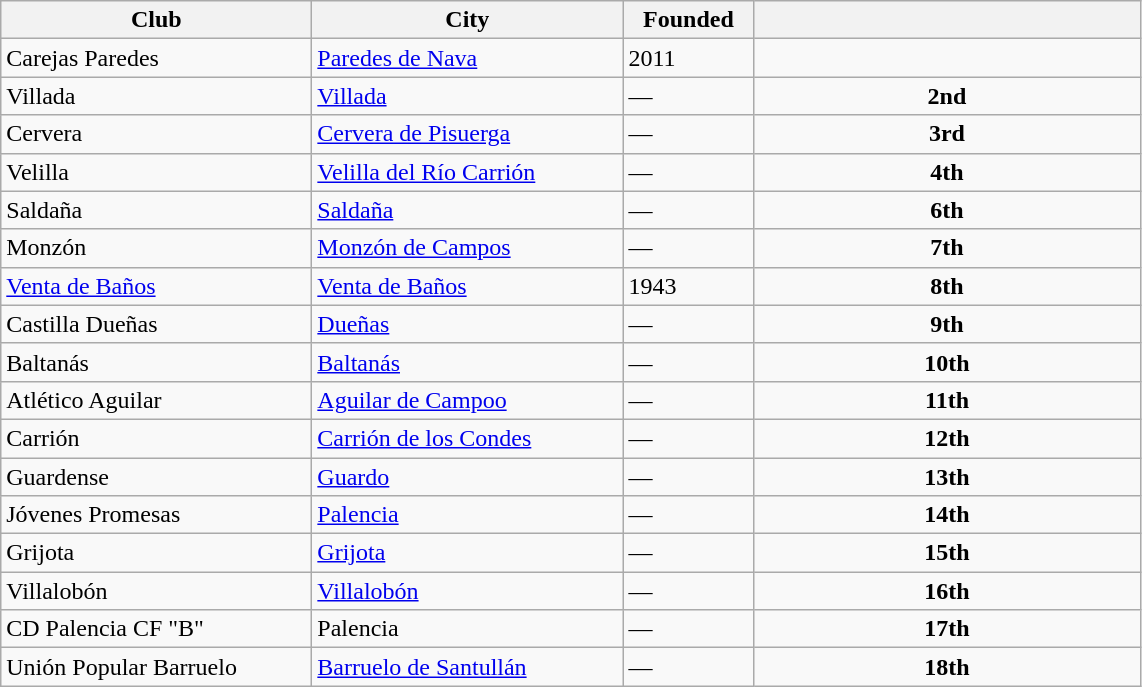<table class="wikitable sortable">
<tr>
<th width=200>Club</th>
<th width=200>City</th>
<th width=80>Founded</th>
<th width=250></th>
</tr>
<tr>
<td>Carejas Paredes</td>
<td><a href='#'>Paredes de Nava</a></td>
<td>2011</td>
<td align=center><strong></strong></td>
</tr>
<tr>
<td>Villada</td>
<td><a href='#'>Villada</a></td>
<td>—</td>
<td align=center><strong>2nd</strong></td>
</tr>
<tr>
<td>Cervera</td>
<td><a href='#'>Cervera de Pisuerga</a></td>
<td>—</td>
<td align=center><strong>3rd</strong></td>
</tr>
<tr>
<td>Velilla</td>
<td><a href='#'>Velilla del Río Carrión</a></td>
<td>—</td>
<td align=center><strong>4th</strong></td>
</tr>
<tr>
<td>Saldaña</td>
<td><a href='#'>Saldaña</a></td>
<td>—</td>
<td align=center><strong>6th</strong></td>
</tr>
<tr>
<td>Monzón</td>
<td><a href='#'>Monzón de Campos</a></td>
<td>—</td>
<td align=center><strong>7th</strong></td>
</tr>
<tr>
<td><a href='#'>Venta de Baños</a></td>
<td><a href='#'>Venta de Baños</a></td>
<td>1943</td>
<td align=center><strong>8th</strong></td>
</tr>
<tr>
<td>Castilla Dueñas</td>
<td><a href='#'>Dueñas</a></td>
<td>—</td>
<td align=center><strong>9th</strong></td>
</tr>
<tr>
<td>Baltanás</td>
<td><a href='#'>Baltanás</a></td>
<td>—</td>
<td align=center><strong>10th</strong></td>
</tr>
<tr>
<td>Atlético Aguilar</td>
<td><a href='#'>Aguilar de Campoo</a></td>
<td>—</td>
<td align=center><strong>11th</strong></td>
</tr>
<tr>
<td>Carrión</td>
<td><a href='#'>Carrión de los Condes</a></td>
<td>—</td>
<td align=center><strong>12th</strong></td>
</tr>
<tr>
<td>Guardense</td>
<td><a href='#'>Guardo</a></td>
<td>—</td>
<td align=center><strong>13th</strong></td>
</tr>
<tr>
<td>Jóvenes Promesas</td>
<td><a href='#'>Palencia</a></td>
<td>—</td>
<td align=center><strong>14th</strong></td>
</tr>
<tr>
<td>Grijota</td>
<td><a href='#'>Grijota</a></td>
<td>—</td>
<td align=center><strong>15th</strong></td>
</tr>
<tr>
<td>Villalobón</td>
<td><a href='#'>Villalobón</a></td>
<td>—</td>
<td align=center><strong>16th</strong></td>
</tr>
<tr>
<td>CD Palencia CF "B"</td>
<td>Palencia</td>
<td>—</td>
<td align=center><strong>17th</strong></td>
</tr>
<tr>
<td>Unión Popular Barruelo</td>
<td><a href='#'>Barruelo de Santullán</a></td>
<td>—</td>
<td align=center><strong>18th</strong></td>
</tr>
</table>
